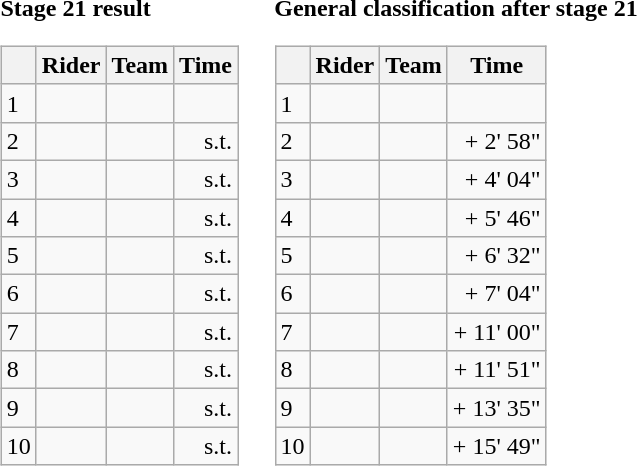<table>
<tr>
<td><strong>Stage 21 result</strong><br><table class="wikitable">
<tr>
<th></th>
<th>Rider</th>
<th>Team</th>
<th>Time</th>
</tr>
<tr>
<td>1</td>
<td></td>
<td></td>
<td align="right"></td>
</tr>
<tr>
<td>2</td>
<td></td>
<td></td>
<td align="right">s.t.</td>
</tr>
<tr>
<td>3</td>
<td></td>
<td></td>
<td align="right">s.t.</td>
</tr>
<tr>
<td>4</td>
<td> </td>
<td></td>
<td align="right">s.t.</td>
</tr>
<tr>
<td>5</td>
<td></td>
<td></td>
<td align="right">s.t.</td>
</tr>
<tr>
<td>6</td>
<td></td>
<td></td>
<td align="right">s.t.</td>
</tr>
<tr>
<td>7</td>
<td></td>
<td></td>
<td align="right">s.t.</td>
</tr>
<tr>
<td>8</td>
<td></td>
<td></td>
<td align="right">s.t.</td>
</tr>
<tr>
<td>9</td>
<td></td>
<td></td>
<td align="right">s.t.</td>
</tr>
<tr>
<td>10</td>
<td></td>
<td></td>
<td align="right">s.t.</td>
</tr>
</table>
</td>
<td></td>
<td><strong>General classification after stage 21</strong><br><table class="wikitable">
<tr>
<th></th>
<th>Rider</th>
<th>Team</th>
<th>Time</th>
</tr>
<tr>
<td>1</td>
<td> </td>
<td></td>
<td align="right"></td>
</tr>
<tr>
<td>2</td>
<td></td>
<td></td>
<td align="right">+ 2' 58"</td>
</tr>
<tr>
<td>3</td>
<td></td>
<td></td>
<td align="right">+ 4' 04"</td>
</tr>
<tr>
<td>4</td>
<td></td>
<td></td>
<td align="right">+ 5' 46"</td>
</tr>
<tr>
<td>5</td>
<td></td>
<td></td>
<td align="right">+ 6' 32"</td>
</tr>
<tr>
<td>6</td>
<td></td>
<td></td>
<td align="right">+ 7' 04"</td>
</tr>
<tr>
<td>7</td>
<td></td>
<td></td>
<td align="right">+ 11' 00"</td>
</tr>
<tr>
<td>8</td>
<td></td>
<td></td>
<td align="right">+ 11' 51"</td>
</tr>
<tr>
<td>9</td>
<td></td>
<td></td>
<td align="right">+ 13' 35"</td>
</tr>
<tr>
<td>10</td>
<td></td>
<td></td>
<td align="right">+ 15' 49"</td>
</tr>
</table>
</td>
</tr>
</table>
